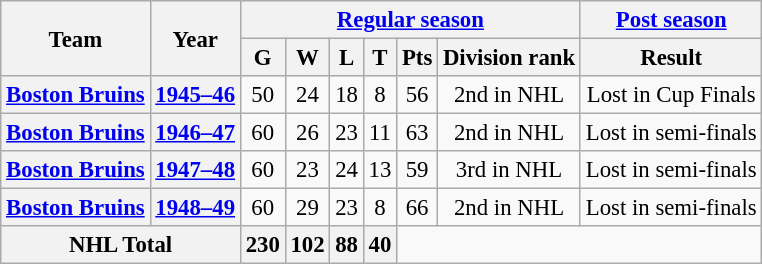<table class="wikitable" style="font-size: 95%; text-align:center;">
<tr>
<th rowspan="2">Team</th>
<th rowspan="2">Year</th>
<th colspan="6"><a href='#'>Regular season</a></th>
<th colspan="1"><a href='#'>Post season</a></th>
</tr>
<tr>
<th>G</th>
<th>W</th>
<th>L</th>
<th>T</th>
<th>Pts</th>
<th>Division rank</th>
<th>Result</th>
</tr>
<tr>
<th><a href='#'>Boston Bruins</a></th>
<th><a href='#'>1945–46</a></th>
<td>50</td>
<td>24</td>
<td>18</td>
<td>8</td>
<td>56</td>
<td>2nd in NHL</td>
<td>Lost in Cup Finals</td>
</tr>
<tr>
<th><a href='#'>Boston Bruins</a></th>
<th><a href='#'>1946–47</a></th>
<td>60</td>
<td>26</td>
<td>23</td>
<td>11</td>
<td>63</td>
<td>2nd in NHL</td>
<td>Lost in semi-finals</td>
</tr>
<tr>
<th><a href='#'>Boston Bruins</a></th>
<th><a href='#'>1947–48</a></th>
<td>60</td>
<td>23</td>
<td>24</td>
<td>13</td>
<td>59</td>
<td>3rd in NHL</td>
<td>Lost in semi-finals</td>
</tr>
<tr>
<th><a href='#'>Boston Bruins</a></th>
<th><a href='#'>1948–49</a></th>
<td>60</td>
<td>29</td>
<td>23</td>
<td>8</td>
<td>66</td>
<td>2nd in NHL</td>
<td>Lost in semi-finals</td>
</tr>
<tr>
<th colspan="2">NHL Total</th>
<th>230</th>
<th>102</th>
<th>88</th>
<th>40</th>
</tr>
</table>
